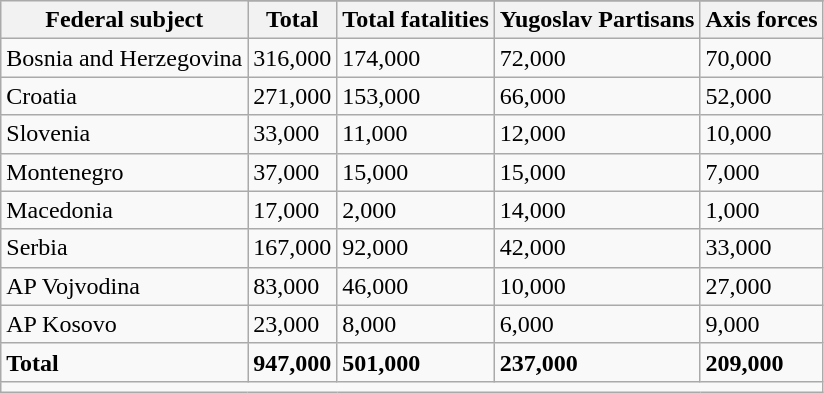<table class="wikitable sortable">
<tr>
<th rowspan="2">Federal subject</th>
</tr>
<tr align="center">
<th data-sort-type=number>Total</th>
<th>Total fatalities</th>
<th>Yugoslav Partisans</th>
<th>Axis forces</th>
</tr>
<tr>
<td>Bosnia and Herzegovina</td>
<td>316,000</td>
<td>174,000</td>
<td>72,000</td>
<td>70,000</td>
</tr>
<tr>
<td>Croatia</td>
<td>271,000</td>
<td>153,000</td>
<td>66,000</td>
<td>52,000</td>
</tr>
<tr>
<td>Slovenia</td>
<td>33,000</td>
<td>11,000</td>
<td>12,000</td>
<td>10,000</td>
</tr>
<tr>
<td>Montenegro</td>
<td>37,000</td>
<td>15,000</td>
<td>15,000</td>
<td>7,000</td>
</tr>
<tr>
<td>Macedonia</td>
<td>17,000</td>
<td>2,000</td>
<td>14,000</td>
<td>1,000</td>
</tr>
<tr>
<td>Serbia</td>
<td>167,000</td>
<td>92,000</td>
<td>42,000</td>
<td>33,000</td>
</tr>
<tr>
<td>AP Vojvodina</td>
<td>83,000</td>
<td>46,000</td>
<td>10,000</td>
<td>27,000</td>
</tr>
<tr>
<td>AP Kosovo</td>
<td>23,000</td>
<td>8,000</td>
<td>6,000</td>
<td>9,000</td>
</tr>
<tr class="sortbottom">
<td><strong>Total</strong></td>
<td><strong>947,000</strong></td>
<td><strong>501,000</strong></td>
<td><strong>237,000</strong></td>
<td><strong>209,000</strong></td>
</tr>
<tr class="sortbottom">
<td colspan="5"></td>
</tr>
</table>
